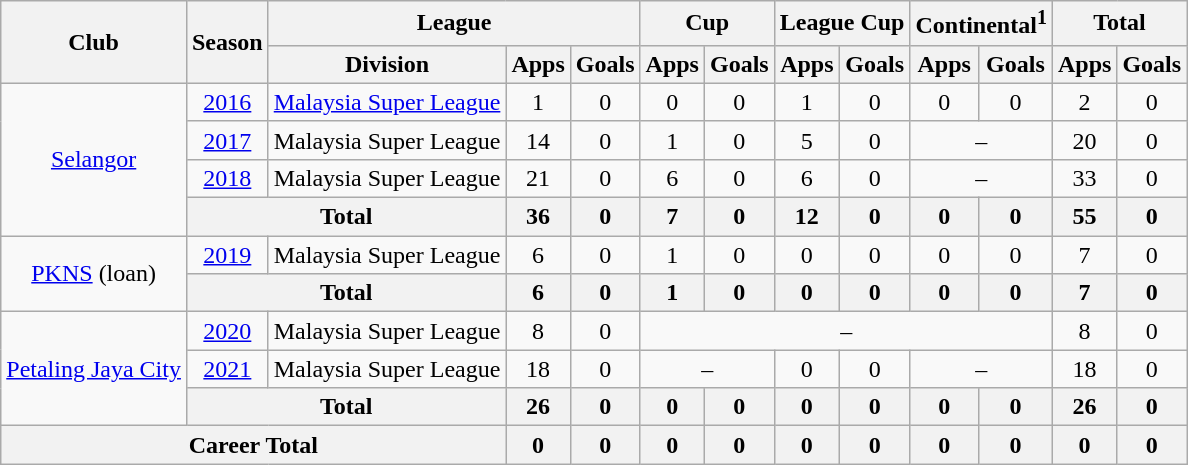<table class=wikitable style="text-align:center">
<tr>
<th rowspan=2>Club</th>
<th rowspan=2>Season</th>
<th colspan=3>League</th>
<th colspan=2>Cup</th>
<th colspan=2>League Cup</th>
<th colspan=2>Continental<sup>1</sup></th>
<th colspan=2>Total</th>
</tr>
<tr>
<th>Division</th>
<th>Apps</th>
<th>Goals</th>
<th>Apps</th>
<th>Goals</th>
<th>Apps</th>
<th>Goals</th>
<th>Apps</th>
<th>Goals</th>
<th>Apps</th>
<th>Goals</th>
</tr>
<tr>
<td rowspan=4><a href='#'>Selangor</a></td>
<td><a href='#'>2016</a></td>
<td><a href='#'>Malaysia Super League</a></td>
<td>1</td>
<td>0</td>
<td>0</td>
<td>0</td>
<td>1</td>
<td>0</td>
<td>0</td>
<td>0</td>
<td>2</td>
<td>0</td>
</tr>
<tr>
<td><a href='#'>2017</a></td>
<td>Malaysia Super League</td>
<td>14</td>
<td>0</td>
<td>1</td>
<td>0</td>
<td>5</td>
<td>0</td>
<td colspan=2>–</td>
<td>20</td>
<td>0</td>
</tr>
<tr>
<td><a href='#'>2018</a></td>
<td>Malaysia Super League</td>
<td>21</td>
<td>0</td>
<td>6</td>
<td>0</td>
<td>6</td>
<td>0</td>
<td colspan=2>–</td>
<td>33</td>
<td>0</td>
</tr>
<tr>
<th colspan="2">Total</th>
<th>36</th>
<th>0</th>
<th>7</th>
<th>0</th>
<th>12</th>
<th>0</th>
<th>0</th>
<th>0</th>
<th>55</th>
<th>0</th>
</tr>
<tr>
<td rowspan=2><a href='#'>PKNS</a> (loan)</td>
<td><a href='#'>2019</a></td>
<td>Malaysia Super League</td>
<td>6</td>
<td>0</td>
<td>1</td>
<td>0</td>
<td>0</td>
<td>0</td>
<td>0</td>
<td>0</td>
<td>7</td>
<td>0</td>
</tr>
<tr>
<th colspan="2">Total</th>
<th>6</th>
<th>0</th>
<th>1</th>
<th>0</th>
<th>0</th>
<th>0</th>
<th>0</th>
<th>0</th>
<th>7</th>
<th>0</th>
</tr>
<tr>
<td rowspan=3><a href='#'>Petaling Jaya City</a></td>
<td><a href='#'>2020</a></td>
<td>Malaysia Super League</td>
<td>8</td>
<td>0</td>
<td colspan=6>–</td>
<td>8</td>
<td>0</td>
</tr>
<tr>
<td><a href='#'>2021</a></td>
<td>Malaysia Super League</td>
<td>18</td>
<td>0</td>
<td colspan=2>–</td>
<td>0</td>
<td>0</td>
<td colspan=2>–</td>
<td>18</td>
<td>0</td>
</tr>
<tr>
<th colspan="2">Total</th>
<th>26</th>
<th>0</th>
<th>0</th>
<th>0</th>
<th>0</th>
<th>0</th>
<th>0</th>
<th>0</th>
<th>26</th>
<th>0</th>
</tr>
<tr>
<th colspan="3">Career Total</th>
<th>0</th>
<th>0</th>
<th>0</th>
<th>0</th>
<th>0</th>
<th>0</th>
<th>0</th>
<th>0</th>
<th>0</th>
<th>0</th>
</tr>
</table>
